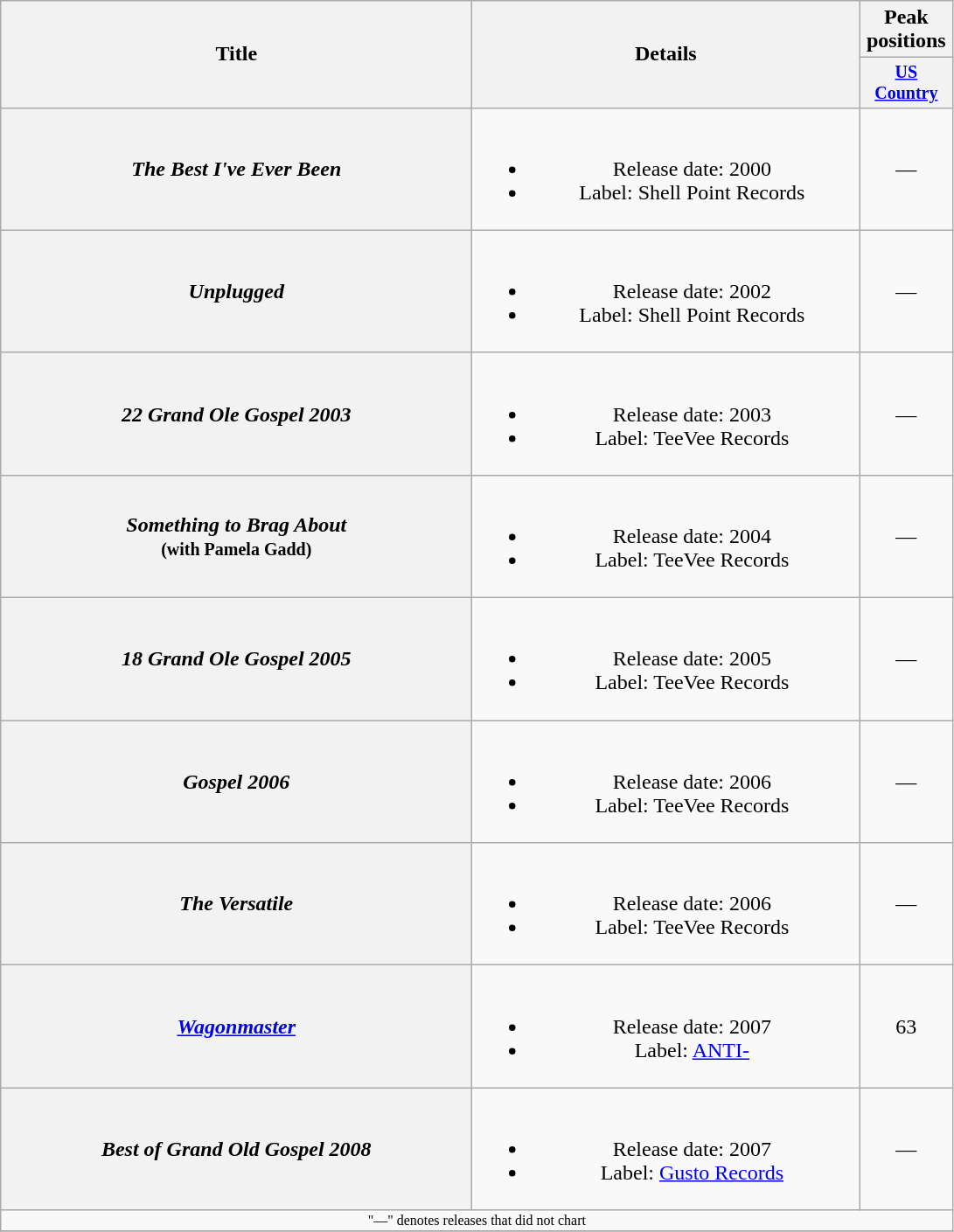<table class="wikitable plainrowheaders" style="text-align:center;">
<tr>
<th rowspan="2" style="width:22em;">Title</th>
<th rowspan="2" style="width:18em;">Details</th>
<th>Peak positions</th>
</tr>
<tr style="font-size:smaller;">
<th width="65"><a href='#'>US Country</a></th>
</tr>
<tr>
<th scope="row"><em>The Best I've Ever Been</em></th>
<td><br><ul><li>Release date: 2000</li><li>Label: Shell Point Records</li></ul></td>
<td>—</td>
</tr>
<tr>
<th scope="row"><em>Unplugged</em></th>
<td><br><ul><li>Release date: 2002</li><li>Label: Shell Point Records</li></ul></td>
<td>—</td>
</tr>
<tr>
<th scope="row"><em>22 Grand Ole Gospel 2003</em></th>
<td><br><ul><li>Release date: 2003</li><li>Label: TeeVee Records</li></ul></td>
<td>—</td>
</tr>
<tr>
<th scope="row"><em>Something to Brag About</em><br><small>(with Pamela Gadd)</small></th>
<td><br><ul><li>Release date: 2004</li><li>Label: TeeVee Records</li></ul></td>
<td>—</td>
</tr>
<tr>
<th scope="row"><em>18 Grand Ole Gospel 2005</em></th>
<td><br><ul><li>Release date: 2005</li><li>Label: TeeVee Records</li></ul></td>
<td>—</td>
</tr>
<tr>
<th scope="row"><em>Gospel 2006</em></th>
<td><br><ul><li>Release date: 2006</li><li>Label: TeeVee Records</li></ul></td>
<td>—</td>
</tr>
<tr>
<th scope="row"><em>The Versatile</em></th>
<td><br><ul><li>Release date: 2006</li><li>Label: TeeVee Records</li></ul></td>
<td>—</td>
</tr>
<tr>
<th scope="row"><em><a href='#'>Wagonmaster</a></em></th>
<td><br><ul><li>Release date: 2007</li><li>Label: <a href='#'>ANTI-</a></li></ul></td>
<td>63</td>
</tr>
<tr>
<th scope="row"><em>Best of Grand Old Gospel 2008</em></th>
<td><br><ul><li>Release date: 2007</li><li>Label: <a href='#'>Gusto Records</a></li></ul></td>
<td>—</td>
</tr>
<tr>
<td colspan="3" style="font-size: 8pt">"—" denotes releases that did not chart</td>
</tr>
<tr>
</tr>
</table>
